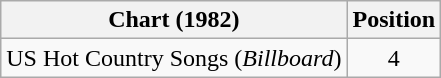<table class="wikitable">
<tr>
<th>Chart (1982)</th>
<th>Position</th>
</tr>
<tr>
<td>US Hot Country Songs (<em>Billboard</em>)</td>
<td align="center">4</td>
</tr>
</table>
